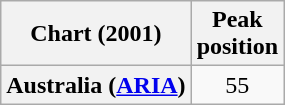<table class="wikitable plainrowheaders" style="text-align:center">
<tr>
<th scope="col">Chart (2001)</th>
<th scope="col">Peak<br>position</th>
</tr>
<tr>
<th scope="row">Australia (<a href='#'>ARIA</a>)</th>
<td>55</td>
</tr>
</table>
